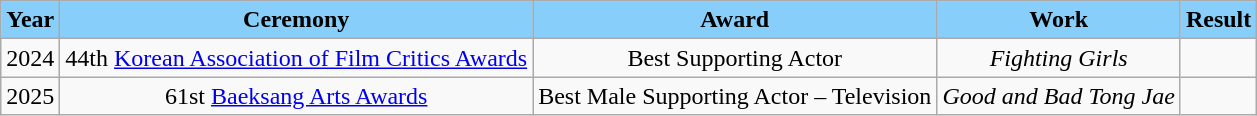<table class="wikitable" style="text-align:center">
<tr style="background:#87CEFA; color:black; font-weight:bold">
<td>Year</td>
<td>Ceremony</td>
<td>Award</td>
<td>Work</td>
<td>Result</td>
</tr>
<tr>
<td>2024</td>
<td>44th <a href='#'>Korean Association of Film Critics Awards</a></td>
<td>Best Supporting Actor</td>
<td><em>Fighting Girls</em></td>
<td></td>
</tr>
<tr>
<td>2025</td>
<td>61st <a href='#'>Baeksang Arts Awards</a></td>
<td>Best Male Supporting Actor – Television</td>
<td><em>Good and Bad Tong Jae</em></td>
<td></td>
</tr>
</table>
